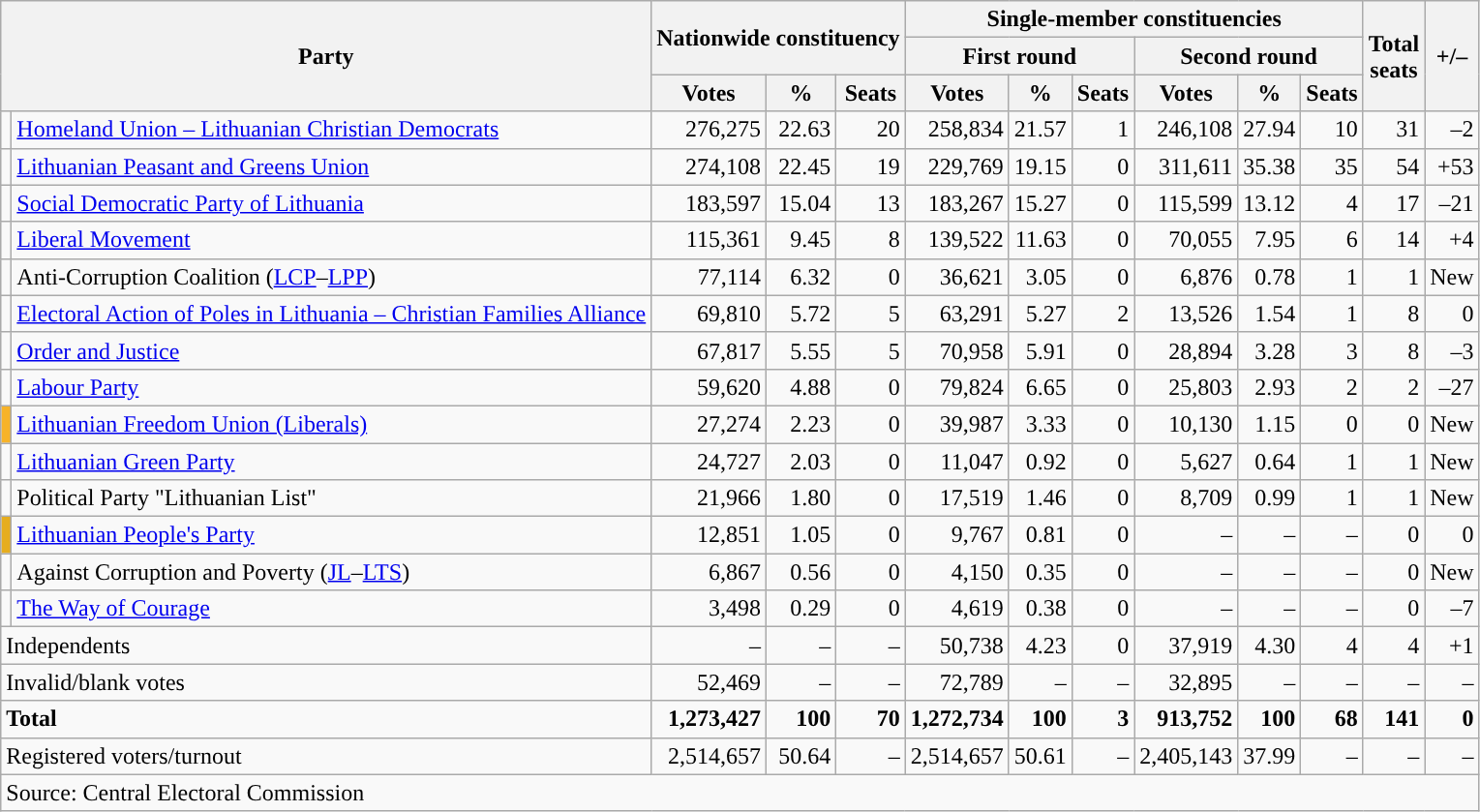<table class=wikitable style=text-align:right>
<tr>
<th rowspan=3 colspan=2>Party</th>
<th colspan=3 rowspan=2>Nationwide constituency</th>
<th colspan=6>Single-member constituencies</th>
<th rowspan=3>Total<br>seats</th>
<th rowspan=3>+/–</th>
</tr>
<tr>
<th colspan=3>First round</th>
<th colspan=3>Second round</th>
</tr>
<tr>
<th>Votes</th>
<th>%</th>
<th>Seats</th>
<th>Votes</th>
<th>%</th>
<th>Seats</th>
<th>Votes</th>
<th>%</th>
<th>Seats</th>
</tr>
<tr>
<td style="background-color: "></td>
<td align=left><a href='#'>Homeland Union – Lithuanian Christian Democrats</a></td>
<td>276,275</td>
<td>22.63</td>
<td>20</td>
<td>258,834</td>
<td>21.57</td>
<td>1</td>
<td>246,108</td>
<td>27.94</td>
<td>10</td>
<td>31</td>
<td>–2</td>
</tr>
<tr>
<td style="background-color: "></td>
<td align=left><a href='#'>Lithuanian Peasant and Greens Union</a></td>
<td>274,108</td>
<td>22.45</td>
<td>19</td>
<td>229,769</td>
<td>19.15</td>
<td>0</td>
<td>311,611</td>
<td>35.38</td>
<td>35</td>
<td>54</td>
<td>+53</td>
</tr>
<tr>
<td style="background-color: "></td>
<td align=left><a href='#'>Social Democratic Party of Lithuania</a></td>
<td>183,597</td>
<td>15.04</td>
<td>13</td>
<td>183,267</td>
<td>15.27</td>
<td>0</td>
<td>115,599</td>
<td>13.12</td>
<td>4</td>
<td>17</td>
<td>–21</td>
</tr>
<tr>
<td style="background-color: "></td>
<td align=left><a href='#'>Liberal Movement</a></td>
<td>115,361</td>
<td>9.45</td>
<td>8</td>
<td>139,522</td>
<td>11.63</td>
<td>0</td>
<td>70,055</td>
<td>7.95</td>
<td>6</td>
<td>14</td>
<td>+4</td>
</tr>
<tr>
<td></td>
<td align=left>Anti-Corruption Coalition (<a href='#'>LCP</a>–<a href='#'>LPP</a>)</td>
<td>77,114</td>
<td>6.32</td>
<td>0</td>
<td>36,621</td>
<td>3.05</td>
<td>0</td>
<td>6,876</td>
<td>0.78</td>
<td>1</td>
<td>1</td>
<td>New</td>
</tr>
<tr>
<td style="background-color: "></td>
<td align=left><a href='#'>Electoral Action of Poles in Lithuania – Christian Families Alliance</a></td>
<td>69,810</td>
<td>5.72</td>
<td>5</td>
<td>63,291</td>
<td>5.27</td>
<td>2</td>
<td>13,526</td>
<td>1.54</td>
<td>1</td>
<td>8</td>
<td>0</td>
</tr>
<tr>
<td style="background-color: "></td>
<td align=left><a href='#'>Order and Justice</a></td>
<td>67,817</td>
<td>5.55</td>
<td>5</td>
<td>70,958</td>
<td>5.91</td>
<td>0</td>
<td>28,894</td>
<td>3.28</td>
<td>3</td>
<td>8</td>
<td>–3</td>
</tr>
<tr>
<td style="background-color: "></td>
<td align=left><a href='#'>Labour Party</a></td>
<td>59,620</td>
<td>4.88</td>
<td>0</td>
<td>79,824</td>
<td>6.65</td>
<td>0</td>
<td>25,803</td>
<td>2.93</td>
<td>2</td>
<td>2</td>
<td>–27</td>
</tr>
<tr>
<td style="background-color: #F7B329"></td>
<td align=left><a href='#'>Lithuanian Freedom Union (Liberals)</a></td>
<td>27,274</td>
<td>2.23</td>
<td>0</td>
<td>39,987</td>
<td>3.33</td>
<td>0</td>
<td>10,130</td>
<td>1.15</td>
<td>0</td>
<td>0</td>
<td>New</td>
</tr>
<tr>
<td style="background-color: "></td>
<td align=left><a href='#'>Lithuanian Green Party</a></td>
<td>24,727</td>
<td>2.03</td>
<td>0</td>
<td>11,047</td>
<td>0.92</td>
<td>0</td>
<td>5,627</td>
<td>0.64</td>
<td>1</td>
<td>1</td>
<td>New</td>
</tr>
<tr>
<td></td>
<td align=left>Political Party "Lithuanian List"</td>
<td>21,966</td>
<td>1.80</td>
<td>0</td>
<td>17,519</td>
<td>1.46</td>
<td>0</td>
<td>8,709</td>
<td>0.99</td>
<td>1</td>
<td>1</td>
<td>New</td>
</tr>
<tr>
<td style="background-color: #E6AD1E"></td>
<td align=left><a href='#'>Lithuanian People's Party</a></td>
<td>12,851</td>
<td>1.05</td>
<td>0</td>
<td>9,767</td>
<td>0.81</td>
<td>0</td>
<td>–</td>
<td>–</td>
<td>–</td>
<td>0</td>
<td>0</td>
</tr>
<tr>
<td></td>
<td align=left>Against Corruption and Poverty (<a href='#'>JL</a>–<a href='#'>LTS</a>)</td>
<td>6,867</td>
<td>0.56</td>
<td>0</td>
<td>4,150</td>
<td>0.35</td>
<td>0</td>
<td>–</td>
<td>–</td>
<td>–</td>
<td>0</td>
<td>New</td>
</tr>
<tr>
<td style="background-color: "></td>
<td align=left><a href='#'>The Way of Courage</a></td>
<td>3,498</td>
<td>0.29</td>
<td>0</td>
<td>4,619</td>
<td>0.38</td>
<td>0</td>
<td>–</td>
<td>–</td>
<td>–</td>
<td>0</td>
<td>–7</td>
</tr>
<tr>
<td colspan=2 style="text-align:left;">Independents</td>
<td>–</td>
<td>–</td>
<td>–</td>
<td>50,738</td>
<td>4.23</td>
<td>0</td>
<td>37,919</td>
<td>4.30</td>
<td>4</td>
<td>4</td>
<td>+1</td>
</tr>
<tr>
<td colspan=2 align=left>Invalid/blank votes</td>
<td>52,469</td>
<td>–</td>
<td>–</td>
<td>72,789</td>
<td>–</td>
<td>–</td>
<td>32,895</td>
<td>–</td>
<td>–</td>
<td>–</td>
<td>–</td>
</tr>
<tr>
<td colspan=2 align=left><strong>Total</strong></td>
<td><strong>1,273,427</strong></td>
<td><strong>100</strong></td>
<td><strong>70</strong></td>
<td><strong>1,272,734</strong></td>
<td><strong>100</strong></td>
<td><strong>3</strong></td>
<td><strong>913,752</strong></td>
<td><strong>100</strong></td>
<td><strong>68</strong></td>
<td><strong>141</strong></td>
<td><strong>0</strong></td>
</tr>
<tr>
<td colspan=2 align=left>Registered voters/turnout</td>
<td>2,514,657</td>
<td>50.64</td>
<td>–</td>
<td>2,514,657</td>
<td>50.61</td>
<td>–</td>
<td>2,405,143</td>
<td>37.99</td>
<td>–</td>
<td>–</td>
<td>–</td>
</tr>
<tr>
<td align=left colspan=13>Source: Central Electoral Commission</td>
</tr>
</table>
